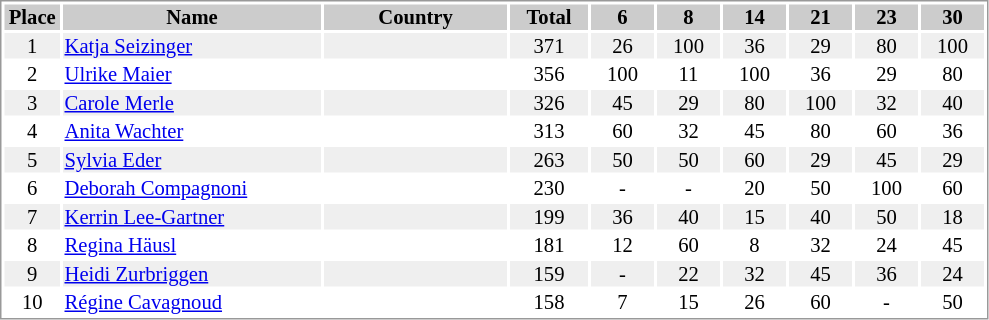<table border="0" style="border: 1px solid #999; background-color:#FFFFFF; text-align:center; font-size:86%; line-height:15px;">
<tr align="center" bgcolor="#CCCCCC">
<th width=35>Place</th>
<th width=170>Name</th>
<th width=120>Country</th>
<th width=50>Total</th>
<th width=40>6</th>
<th width=40>8</th>
<th width=40>14</th>
<th width=40>21</th>
<th width=40>23</th>
<th width=40>30</th>
</tr>
<tr bgcolor="#EFEFEF">
<td>1</td>
<td align="left"><a href='#'>Katja Seizinger</a></td>
<td align="left"></td>
<td>371</td>
<td>26</td>
<td>100</td>
<td>36</td>
<td>29</td>
<td>80</td>
<td>100</td>
</tr>
<tr>
<td>2</td>
<td align="left"><a href='#'>Ulrike Maier</a></td>
<td align="left"></td>
<td>356</td>
<td>100</td>
<td>11</td>
<td>100</td>
<td>36</td>
<td>29</td>
<td>80</td>
</tr>
<tr bgcolor="#EFEFEF">
<td>3</td>
<td align="left"><a href='#'>Carole Merle</a></td>
<td align="left"></td>
<td>326</td>
<td>45</td>
<td>29</td>
<td>80</td>
<td>100</td>
<td>32</td>
<td>40</td>
</tr>
<tr>
<td>4</td>
<td align="left"><a href='#'>Anita Wachter</a></td>
<td align="left"></td>
<td>313</td>
<td>60</td>
<td>32</td>
<td>45</td>
<td>80</td>
<td>60</td>
<td>36</td>
</tr>
<tr bgcolor="#EFEFEF">
<td>5</td>
<td align="left"><a href='#'>Sylvia Eder</a></td>
<td align="left"></td>
<td>263</td>
<td>50</td>
<td>50</td>
<td>60</td>
<td>29</td>
<td>45</td>
<td>29</td>
</tr>
<tr>
<td>6</td>
<td align="left"><a href='#'>Deborah Compagnoni</a></td>
<td align="left"></td>
<td>230</td>
<td>-</td>
<td>-</td>
<td>20</td>
<td>50</td>
<td>100</td>
<td>60</td>
</tr>
<tr bgcolor="#EFEFEF">
<td>7</td>
<td align="left"><a href='#'>Kerrin Lee-Gartner</a></td>
<td align="left"></td>
<td>199</td>
<td>36</td>
<td>40</td>
<td>15</td>
<td>40</td>
<td>50</td>
<td>18</td>
</tr>
<tr>
<td>8</td>
<td align="left"><a href='#'>Regina Häusl</a></td>
<td align="left"></td>
<td>181</td>
<td>12</td>
<td>60</td>
<td>8</td>
<td>32</td>
<td>24</td>
<td>45</td>
</tr>
<tr bgcolor="#EFEFEF">
<td>9</td>
<td align="left"><a href='#'>Heidi Zurbriggen</a></td>
<td align="left"></td>
<td>159</td>
<td>-</td>
<td>22</td>
<td>32</td>
<td>45</td>
<td>36</td>
<td>24</td>
</tr>
<tr>
<td>10</td>
<td align="left"><a href='#'>Régine Cavagnoud</a></td>
<td align="left"></td>
<td>158</td>
<td>7</td>
<td>15</td>
<td>26</td>
<td>60</td>
<td>-</td>
<td>50</td>
</tr>
</table>
